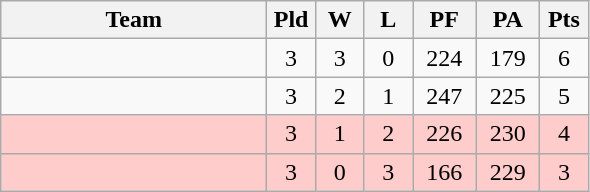<table class="wikitable" style="text-align:center;">
<tr>
<th width=170>Team</th>
<th width=25>Pld</th>
<th width=25>W</th>
<th width=25>L</th>
<th width=35>PF</th>
<th width=35>PA</th>
<th width=25>Pts</th>
</tr>
<tr>
<td align="left"></td>
<td>3</td>
<td>3</td>
<td>0</td>
<td>224</td>
<td>179</td>
<td>6</td>
</tr>
<tr>
<td align="left"></td>
<td>3</td>
<td>2</td>
<td>1</td>
<td>247</td>
<td>225</td>
<td>5</td>
</tr>
<tr bgcolor=#ffcccc>
<td align="left"></td>
<td>3</td>
<td>1</td>
<td>2</td>
<td>226</td>
<td>230</td>
<td>4</td>
</tr>
<tr bgcolor=#ffcccc>
<td align="left"></td>
<td>3</td>
<td>0</td>
<td>3</td>
<td>166</td>
<td>229</td>
<td>3</td>
</tr>
</table>
